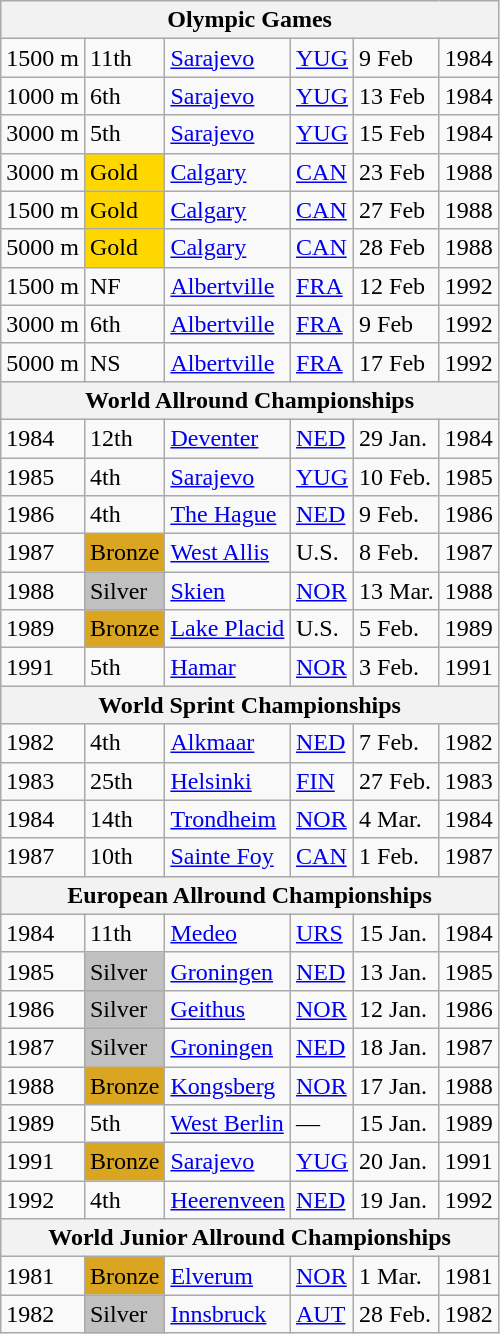<table class="wikitable">
<tr>
<th colspan="6" bgcolor="#ffe4c4" align = "center">Olympic Games</th>
</tr>
<tr>
<td align = "right">1500 m</td>
<td>11th</td>
<td><a href='#'>Sarajevo</a></td>
<td><a href='#'>YUG</a></td>
<td>9 Feb</td>
<td>1984</td>
</tr>
<tr>
<td align = "right">1000 m</td>
<td>6th</td>
<td><a href='#'>Sarajevo</a></td>
<td><a href='#'>YUG</a></td>
<td>13 Feb</td>
<td>1984</td>
</tr>
<tr>
<td align = "right">3000 m</td>
<td>5th</td>
<td><a href='#'>Sarajevo</a></td>
<td><a href='#'>YUG</a></td>
<td>15 Feb</td>
<td>1984</td>
</tr>
<tr>
<td align = "right">3000 m</td>
<td bgcolor = "#ffd700">Gold</td>
<td><a href='#'>Calgary</a></td>
<td><a href='#'>CAN</a></td>
<td>23 Feb</td>
<td>1988</td>
</tr>
<tr>
<td align = "right">1500 m</td>
<td bgcolor = "#ffd700">Gold</td>
<td><a href='#'>Calgary</a></td>
<td><a href='#'>CAN</a></td>
<td>27 Feb</td>
<td>1988</td>
</tr>
<tr>
<td align = "right">5000 m</td>
<td bgcolor = "#ffd700">Gold</td>
<td><a href='#'>Calgary</a></td>
<td><a href='#'>CAN</a></td>
<td>28 Feb</td>
<td>1988</td>
</tr>
<tr>
<td align = "right">1500 m</td>
<td>NF</td>
<td><a href='#'>Albertville</a></td>
<td><a href='#'>FRA</a></td>
<td>12 Feb</td>
<td>1992</td>
</tr>
<tr>
<td align = "right">3000 m</td>
<td>6th</td>
<td><a href='#'>Albertville</a></td>
<td><a href='#'>FRA</a></td>
<td>9 Feb</td>
<td>1992</td>
</tr>
<tr>
<td align = "right">5000 m</td>
<td>NS</td>
<td><a href='#'>Albertville</a></td>
<td><a href='#'>FRA</a></td>
<td>17 Feb</td>
<td>1992</td>
</tr>
<tr>
<th colspan="6" bgcolor="#ffe4c4" align = "center">World Allround Championships</th>
</tr>
<tr>
<td>1984</td>
<td>12th</td>
<td><a href='#'>Deventer</a></td>
<td><a href='#'>NED</a></td>
<td>29 Jan.</td>
<td>1984</td>
</tr>
<tr>
<td>1985</td>
<td>4th</td>
<td><a href='#'>Sarajevo</a></td>
<td><a href='#'>YUG</a></td>
<td>10 Feb.</td>
<td>1985</td>
</tr>
<tr>
<td>1986</td>
<td>4th</td>
<td><a href='#'>The Hague</a></td>
<td><a href='#'>NED</a></td>
<td>9 Feb.</td>
<td>1986</td>
</tr>
<tr>
<td>1987</td>
<td bgcolor = "#daa520">Bronze</td>
<td><a href='#'>West Allis</a></td>
<td>U.S.</td>
<td>8 Feb.</td>
<td>1987</td>
</tr>
<tr>
<td>1988</td>
<td bgcolor = "#c0c0c0">Silver</td>
<td><a href='#'>Skien</a></td>
<td><a href='#'>NOR</a></td>
<td>13 Mar.</td>
<td>1988</td>
</tr>
<tr>
<td>1989</td>
<td bgcolor = "#daa520">Bronze</td>
<td><a href='#'>Lake Placid</a></td>
<td>U.S.</td>
<td>5 Feb.</td>
<td>1989</td>
</tr>
<tr>
<td>1991</td>
<td>5th</td>
<td><a href='#'>Hamar</a></td>
<td><a href='#'>NOR</a></td>
<td>3 Feb.</td>
<td>1991</td>
</tr>
<tr>
<th colspan="6" bgcolor="#ffe4c4" align = "center">World Sprint Championships</th>
</tr>
<tr>
<td>1982</td>
<td>4th</td>
<td><a href='#'>Alkmaar</a></td>
<td><a href='#'>NED</a></td>
<td>7 Feb.</td>
<td>1982</td>
</tr>
<tr>
<td>1983</td>
<td>25th</td>
<td><a href='#'>Helsinki</a></td>
<td><a href='#'>FIN</a></td>
<td>27 Feb.</td>
<td>1983</td>
</tr>
<tr>
<td>1984</td>
<td>14th</td>
<td><a href='#'>Trondheim</a></td>
<td><a href='#'>NOR</a></td>
<td>4 Mar.</td>
<td>1984</td>
</tr>
<tr>
<td>1987</td>
<td>10th</td>
<td><a href='#'>Sainte Foy</a></td>
<td><a href='#'>CAN</a></td>
<td>1 Feb.</td>
<td>1987</td>
</tr>
<tr>
<th colspan="6" bgcolor="#ffe4c4" align = "center">European Allround Championships</th>
</tr>
<tr>
<td>1984</td>
<td>11th</td>
<td><a href='#'>Medeo</a></td>
<td><a href='#'>URS</a></td>
<td>15 Jan.</td>
<td>1984</td>
</tr>
<tr>
<td>1985</td>
<td bgcolor = "#c0c0c0">Silver</td>
<td><a href='#'>Groningen</a></td>
<td><a href='#'>NED</a></td>
<td>13 Jan.</td>
<td>1985</td>
</tr>
<tr>
<td>1986</td>
<td bgcolor = "#c0c0c0">Silver</td>
<td><a href='#'>Geithus</a></td>
<td><a href='#'>NOR</a></td>
<td>12 Jan.</td>
<td>1986</td>
</tr>
<tr>
<td>1987</td>
<td bgcolor = "#c0c0c0">Silver</td>
<td><a href='#'>Groningen</a></td>
<td><a href='#'>NED</a></td>
<td>18 Jan.</td>
<td>1987</td>
</tr>
<tr>
<td>1988</td>
<td bgcolor = "#daa520">Bronze</td>
<td><a href='#'>Kongsberg</a></td>
<td><a href='#'>NOR</a></td>
<td>17 Jan.</td>
<td>1988</td>
</tr>
<tr>
<td>1989</td>
<td>5th</td>
<td><a href='#'>West Berlin</a></td>
<td>—</td>
<td>15 Jan.</td>
<td>1989</td>
</tr>
<tr>
<td>1991</td>
<td bgcolor = "#daa520">Bronze</td>
<td><a href='#'>Sarajevo</a></td>
<td><a href='#'>YUG</a></td>
<td>20 Jan.</td>
<td>1991</td>
</tr>
<tr>
<td>1992</td>
<td>4th</td>
<td><a href='#'>Heerenveen</a></td>
<td><a href='#'>NED</a></td>
<td>19 Jan.</td>
<td>1992</td>
</tr>
<tr>
<th colspan="6" bgcolor="#ffe4c4" align = "center">World Junior Allround Championships</th>
</tr>
<tr>
<td>1981</td>
<td bgcolor = "#daa520">Bronze</td>
<td><a href='#'>Elverum</a></td>
<td><a href='#'>NOR</a></td>
<td>1 Mar.</td>
<td>1981</td>
</tr>
<tr>
<td>1982</td>
<td bgcolor = "#c0c0c0">Silver</td>
<td><a href='#'>Innsbruck</a></td>
<td><a href='#'>AUT</a></td>
<td>28 Feb.</td>
<td>1982</td>
</tr>
</table>
